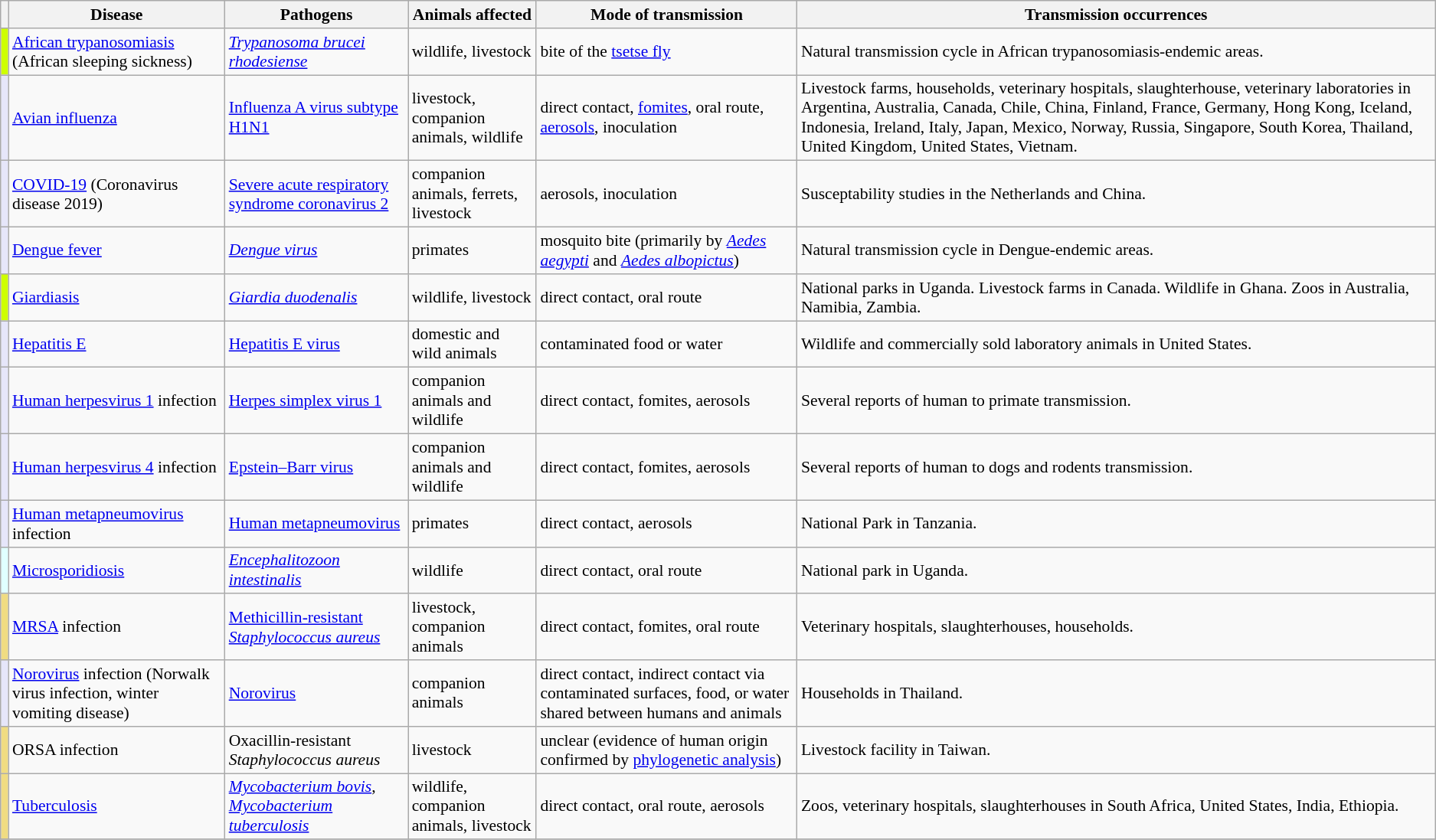<table class="wikitable sortable sticky-header-multi" style="font-size: 90%; position:relative">
<tr>
<th class="unsortable"></th>
<th>Disease</th>
<th class="unsortable">Pathogens</th>
<th class="unsortable">Animals affected</th>
<th class="unsortable">Mode of transmission</th>
<th class="unsortable">Transmission occurrences</th>
</tr>
<tr>
<td style="background: #CEFF00;"></td>
<td><a href='#'>African trypanosomiasis</a> (African sleeping sickness)</td>
<td><em><a href='#'>Trypanosoma brucei rhodesiense</a></em></td>
<td>wildlife, livestock</td>
<td>bite of the <a href='#'>tsetse fly</a></td>
<td>Natural transmission cycle in African trypanosomiasis-endemic areas.</td>
</tr>
<tr>
<td style="background: lavender;"></td>
<td><a href='#'>Avian influenza</a></td>
<td><a href='#'>Influenza A virus subtype H1N1</a></td>
<td>livestock, companion animals, wildlife</td>
<td>direct contact, <a href='#'>fomites</a>, oral route, <a href='#'>aerosols</a>, inoculation</td>
<td>Livestock farms, households, veterinary hospitals, slaughterhouse, veterinary laboratories in Argentina, Australia, Canada, Chile, China, Finland, France, Germany, Hong Kong, Iceland, Indonesia, Ireland, Italy, Japan, Mexico, Norway, Russia, Singapore, South Korea, Thailand, United Kingdom, United States, Vietnam.</td>
</tr>
<tr>
<td style="background: lavender;"></td>
<td><a href='#'>COVID-19</a> (Coronavirus disease 2019)</td>
<td><a href='#'>Severe acute respiratory syndrome coronavirus 2</a></td>
<td>companion animals, ferrets, livestock</td>
<td>aerosols, inoculation</td>
<td>Susceptability studies in the Netherlands and China.</td>
</tr>
<tr>
<td style="background: lavender;"></td>
<td><a href='#'>Dengue fever</a></td>
<td><em><a href='#'>Dengue virus</a></em></td>
<td>primates</td>
<td>mosquito bite (primarily by <em><a href='#'>Aedes aegypti</a></em> and <em><a href='#'>Aedes albopictus</a></em>)</td>
<td>Natural transmission cycle in Dengue-endemic areas.</td>
</tr>
<tr>
<td style="background: #CEFF00;"></td>
<td><a href='#'>Giardiasis</a></td>
<td><em><a href='#'>Giardia duodenalis</a></em></td>
<td>wildlife, livestock</td>
<td>direct contact, oral route</td>
<td>National parks in Uganda. Livestock farms in Canada. Wildlife in Ghana. Zoos in Australia, Namibia, Zambia.</td>
</tr>
<tr>
<td style="background: lavender;"></td>
<td><a href='#'>Hepatitis E</a></td>
<td><a href='#'>Hepatitis E virus</a></td>
<td>domestic and wild animals</td>
<td>contaminated food or water</td>
<td>Wildlife and commercially sold laboratory animals in United States.</td>
</tr>
<tr>
<td style="background: lavender;"></td>
<td><a href='#'>Human herpesvirus 1</a> infection</td>
<td><a href='#'>Herpes simplex virus 1</a></td>
<td>companion animals and wildlife</td>
<td>direct contact, fomites, aerosols</td>
<td>Several reports of human to primate transmission.</td>
</tr>
<tr>
<td style="background: lavender;"></td>
<td><a href='#'>Human herpesvirus 4</a> infection</td>
<td><a href='#'>Epstein–Barr virus</a></td>
<td>companion animals and wildlife</td>
<td>direct contact, fomites, aerosols</td>
<td>Several reports of human to dogs and rodents transmission.</td>
</tr>
<tr>
<td style="background: lavender;"></td>
<td><a href='#'>Human metapneumovirus</a> infection</td>
<td><a href='#'>Human metapneumovirus</a></td>
<td>primates</td>
<td>direct contact, aerosols</td>
<td>National Park in Tanzania.</td>
</tr>
<tr>
<td style="background: #e0ffff;"></td>
<td><a href='#'>Microsporidiosis</a></td>
<td><em><a href='#'>Encephalitozoon intestinalis</a></em></td>
<td>wildlife</td>
<td>direct contact, oral route</td>
<td>National park in Uganda.</td>
</tr>
<tr>
<td style="background: #f0dc82;"></td>
<td><a href='#'>MRSA</a> infection</td>
<td><a href='#'>Methicillin-resistant <em>Staphylococcus aureus</em></a></td>
<td>livestock, companion animals</td>
<td>direct contact, fomites, oral route</td>
<td>Veterinary hospitals, slaughterhouses, households.</td>
</tr>
<tr>
<td style="background: lavender;"></td>
<td><a href='#'>Norovirus</a> infection (Norwalk virus infection, winter vomiting disease)</td>
<td><a href='#'>Norovirus</a></td>
<td>companion animals</td>
<td>direct contact, indirect contact via contaminated surfaces, food, or water shared between humans and animals</td>
<td>Households in Thailand.</td>
</tr>
<tr>
<td style="background: #f0dc82;"></td>
<td>ORSA infection</td>
<td>Oxacillin-resistant <em>Staphylococcus aureus</em></td>
<td>livestock</td>
<td>unclear (evidence of human origin confirmed by <a href='#'>phylogenetic analysis</a>)</td>
<td>Livestock facility in Taiwan.</td>
</tr>
<tr>
<td style="background: #f0dc82;"></td>
<td><a href='#'>Tuberculosis</a></td>
<td><em><a href='#'>Mycobacterium bovis</a></em>, <em><a href='#'>Mycobacterium tuberculosis</a></em></td>
<td>wildlife, companion animals, livestock</td>
<td>direct contact, oral route, aerosols</td>
<td>Zoos, veterinary hospitals, slaughterhouses in South Africa, United States, India, Ethiopia.</td>
</tr>
<tr>
</tr>
</table>
